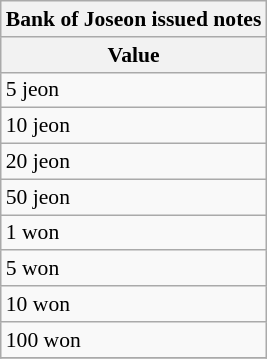<table class="wikitable" style="font-size: 90%">
<tr>
<th colspan="1">Bank of Joseon issued notes</th>
</tr>
<tr>
<th>Value</th>
</tr>
<tr>
<td>5 jeon</td>
</tr>
<tr>
<td>10 jeon</td>
</tr>
<tr>
<td>20 jeon</td>
</tr>
<tr>
<td>50 jeon</td>
</tr>
<tr>
<td>1 won</td>
</tr>
<tr>
<td>5 won</td>
</tr>
<tr>
<td>10 won</td>
</tr>
<tr>
<td>100 won</td>
</tr>
<tr>
</tr>
</table>
